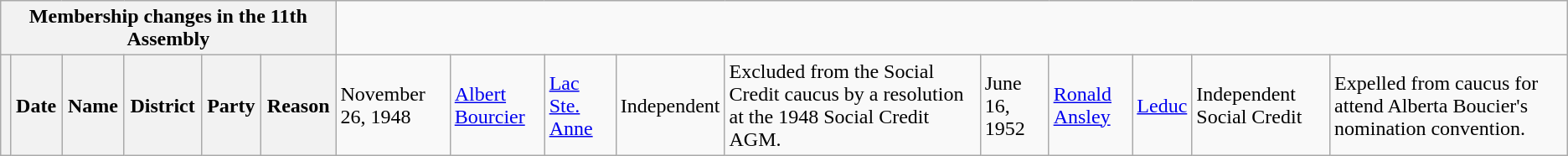<table class="wikitable">
<tr>
<th colspan=6>Membership changes in the 11th Assembly</th>
</tr>
<tr>
<th></th>
<th>Date</th>
<th>Name</th>
<th>District</th>
<th>Party</th>
<th>Reason<br></th>
<td>November 26, 1948</td>
<td><a href='#'>Albert Bourcier</a></td>
<td><a href='#'>Lac Ste. Anne</a></td>
<td>Independent</td>
<td>Excluded from the Social Credit caucus by a resolution at the 1948 Social Credit AGM.<br></td>
<td>June 16, 1952</td>
<td><a href='#'>Ronald Ansley</a></td>
<td><a href='#'>Leduc</a></td>
<td>Independent Social Credit</td>
<td>Expelled from caucus for attend Alberta Boucier's nomination convention.</td>
</tr>
</table>
